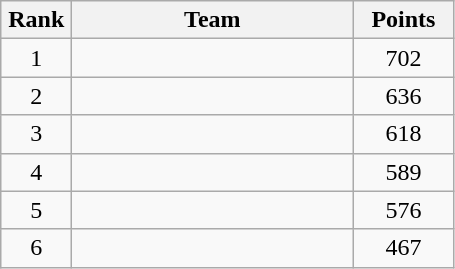<table class="wikitable" style="text-align:center;">
<tr>
<th width=40>Rank</th>
<th width=180>Team</th>
<th width=60>Points</th>
</tr>
<tr>
<td>1</td>
<td align=left></td>
<td>702</td>
</tr>
<tr>
<td>2</td>
<td align=left></td>
<td>636</td>
</tr>
<tr>
<td>3</td>
<td align=left></td>
<td>618</td>
</tr>
<tr>
<td>4</td>
<td align=left></td>
<td>589</td>
</tr>
<tr>
<td>5</td>
<td align=left></td>
<td>576</td>
</tr>
<tr>
<td>6</td>
<td align=left></td>
<td>467</td>
</tr>
</table>
